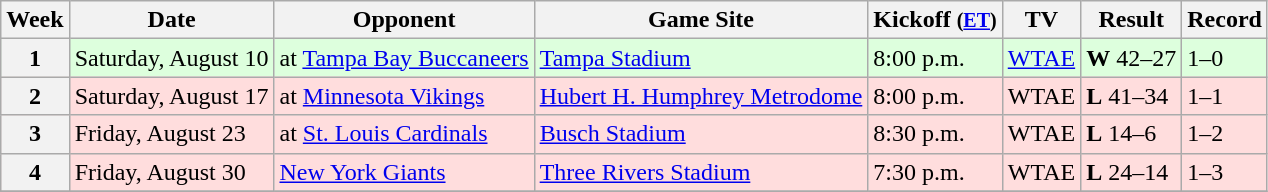<table class="wikitable">
<tr>
<th>Week</th>
<th>Date</th>
<th>Opponent</th>
<th>Game Site</th>
<th>Kickoff <small>(<a href='#'>ET</a>)</small></th>
<th>TV</th>
<th>Result</th>
<th>Record</th>
</tr>
<tr style="background:#ddffdd;">
<th>1</th>
<td>Saturday, August 10</td>
<td>at <a href='#'>Tampa Bay Buccaneers</a></td>
<td><a href='#'>Tampa Stadium</a></td>
<td>8:00 p.m.</td>
<td><a href='#'>WTAE</a></td>
<td><strong>W</strong> 42–27</td>
<td>1–0</td>
</tr>
<tr style="background:#ffdddd;">
<th>2</th>
<td>Saturday, August 17</td>
<td>at <a href='#'>Minnesota Vikings</a></td>
<td><a href='#'>Hubert H. Humphrey Metrodome</a></td>
<td>8:00 p.m.</td>
<td>WTAE</td>
<td><strong>L</strong> 41–34</td>
<td>1–1</td>
</tr>
<tr style="background: #ffdddd;">
<th>3</th>
<td>Friday, August 23</td>
<td>at <a href='#'>St. Louis Cardinals</a></td>
<td><a href='#'>Busch Stadium</a></td>
<td>8:30 p.m.</td>
<td>WTAE</td>
<td><strong>L</strong> 14–6</td>
<td>1–2</td>
</tr>
<tr style="background: #ffdddd;">
<th>4</th>
<td>Friday, August 30</td>
<td><a href='#'>New York Giants</a></td>
<td><a href='#'>Three Rivers Stadium</a></td>
<td>7:30 p.m.</td>
<td>WTAE</td>
<td><strong>L</strong> 24–14</td>
<td>1–3</td>
</tr>
<tr style="background: #ddffdd;">
</tr>
</table>
